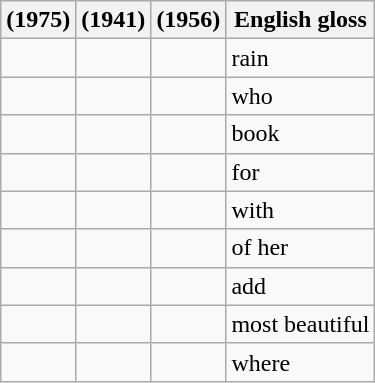<table class="wikitable">
<tr>
<th> (1975)</th>
<th> (1941)</th>
<th> (1956)</th>
<th>English gloss</th>
</tr>
<tr>
<td></td>
<td></td>
<td></td>
<td>rain</td>
</tr>
<tr>
<td></td>
<td></td>
<td></td>
<td>who</td>
</tr>
<tr>
<td></td>
<td></td>
<td></td>
<td>book</td>
</tr>
<tr>
<td></td>
<td></td>
<td></td>
<td>for</td>
</tr>
<tr>
<td></td>
<td></td>
<td></td>
<td>with</td>
</tr>
<tr>
<td></td>
<td></td>
<td></td>
<td>of her</td>
</tr>
<tr>
<td></td>
<td></td>
<td></td>
<td>add</td>
</tr>
<tr>
<td></td>
<td></td>
<td></td>
<td>most beautiful</td>
</tr>
<tr>
<td></td>
<td></td>
<td></td>
<td>where</td>
</tr>
</table>
